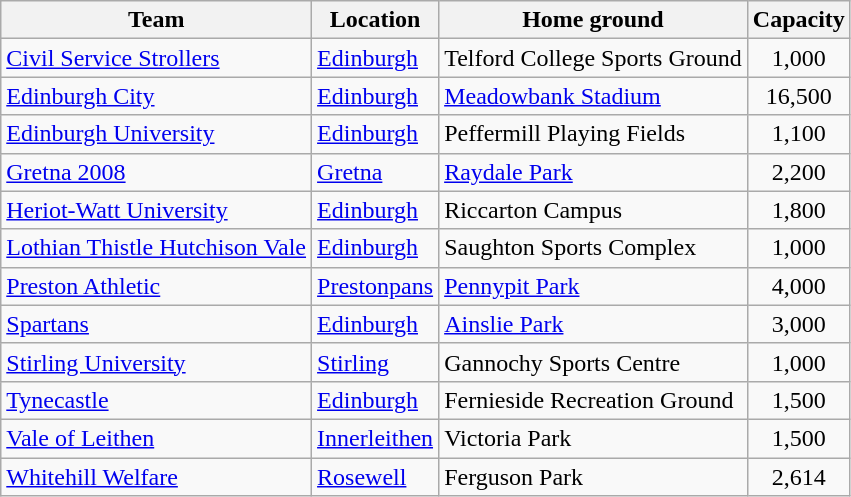<table class="wikitable sortable">
<tr>
<th>Team</th>
<th>Location</th>
<th>Home ground</th>
<th>Capacity</th>
</tr>
<tr>
<td><a href='#'>Civil Service Strollers</a></td>
<td><a href='#'>Edinburgh</a></td>
<td>Telford College Sports Ground</td>
<td align=center>1,000</td>
</tr>
<tr>
<td><a href='#'>Edinburgh City</a></td>
<td><a href='#'>Edinburgh</a></td>
<td><a href='#'>Meadowbank Stadium</a></td>
<td align=center>16,500</td>
</tr>
<tr>
<td><a href='#'>Edinburgh University</a></td>
<td><a href='#'>Edinburgh</a></td>
<td>Peffermill Playing Fields</td>
<td align=center>1,100</td>
</tr>
<tr>
<td><a href='#'>Gretna 2008</a></td>
<td><a href='#'>Gretna</a></td>
<td><a href='#'>Raydale Park</a></td>
<td align=center>2,200</td>
</tr>
<tr>
<td><a href='#'>Heriot-Watt University</a></td>
<td><a href='#'>Edinburgh</a></td>
<td>Riccarton Campus</td>
<td align=center>1,800</td>
</tr>
<tr>
<td><a href='#'>Lothian Thistle Hutchison Vale</a></td>
<td><a href='#'>Edinburgh</a></td>
<td>Saughton Sports Complex</td>
<td align=center>1,000</td>
</tr>
<tr>
<td><a href='#'>Preston Athletic</a></td>
<td><a href='#'>Prestonpans</a></td>
<td><a href='#'>Pennypit Park</a></td>
<td align=center>4,000</td>
</tr>
<tr>
<td><a href='#'>Spartans</a></td>
<td><a href='#'>Edinburgh</a></td>
<td><a href='#'>Ainslie Park</a></td>
<td align=center>3,000</td>
</tr>
<tr>
<td><a href='#'>Stirling University</a></td>
<td><a href='#'>Stirling</a></td>
<td>Gannochy Sports Centre</td>
<td align=center>1,000</td>
</tr>
<tr>
<td><a href='#'>Tynecastle</a></td>
<td><a href='#'>Edinburgh</a></td>
<td>Fernieside Recreation Ground</td>
<td align=center>1,500</td>
</tr>
<tr>
<td><a href='#'>Vale of Leithen</a></td>
<td><a href='#'>Innerleithen</a></td>
<td>Victoria Park</td>
<td align=center>1,500</td>
</tr>
<tr>
<td><a href='#'>Whitehill Welfare</a></td>
<td><a href='#'>Rosewell</a></td>
<td>Ferguson Park</td>
<td align=center>2,614</td>
</tr>
</table>
